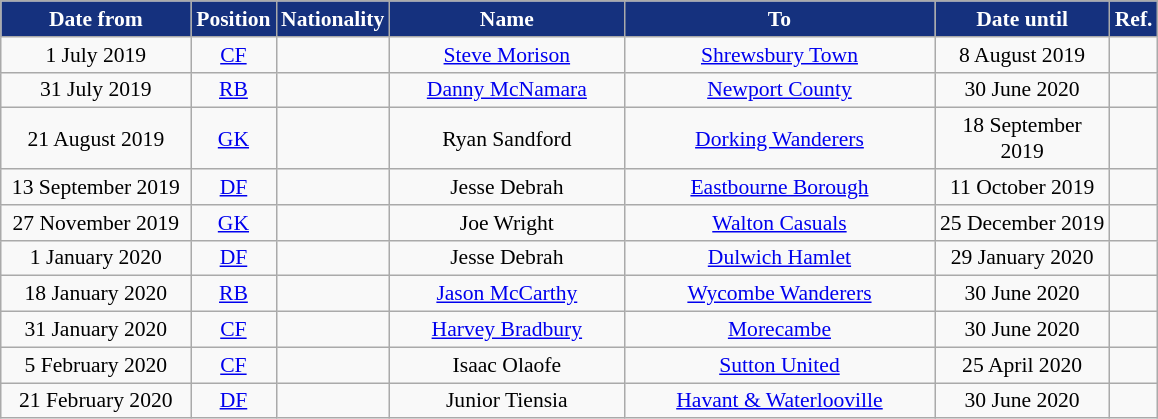<table class="wikitable"  style="text-align:center; font-size:90%; ">
<tr>
<th style="background:#15317E; color:#FFFFFF; width:120px;">Date from</th>
<th style="background:#15317E; color:#FFFFFF; width:50px;">Position</th>
<th style="background:#15317E; color:#FFFFFF; width:50px;">Nationality</th>
<th style="background:#15317E; color:#FFFFFF; width:150px;">Name</th>
<th style="background:#15317E; color:#FFFFFF; width:200px;">To</th>
<th style="background:#15317E; color:#FFFFFF; width:110px;">Date until</th>
<th style="background:#15317E; color:#FFFFFF; width:25px;">Ref.</th>
</tr>
<tr>
<td>1 July 2019</td>
<td><a href='#'>CF</a></td>
<td></td>
<td><a href='#'>Steve Morison</a></td>
<td> <a href='#'>Shrewsbury Town</a></td>
<td>8 August 2019</td>
<td></td>
</tr>
<tr>
<td>31 July 2019</td>
<td><a href='#'>RB</a></td>
<td></td>
<td><a href='#'>Danny McNamara</a></td>
<td> <a href='#'>Newport County</a></td>
<td>30 June 2020</td>
<td></td>
</tr>
<tr>
<td>21 August 2019</td>
<td><a href='#'>GK</a></td>
<td></td>
<td>Ryan Sandford</td>
<td> <a href='#'>Dorking Wanderers</a></td>
<td>18 September 2019</td>
<td></td>
</tr>
<tr>
<td>13 September 2019</td>
<td><a href='#'>DF</a></td>
<td></td>
<td>Jesse Debrah</td>
<td> <a href='#'>Eastbourne Borough</a></td>
<td>11 October 2019</td>
<td></td>
</tr>
<tr>
<td>27 November 2019</td>
<td><a href='#'>GK</a></td>
<td></td>
<td>Joe Wright</td>
<td> <a href='#'>Walton Casuals</a></td>
<td>25 December 2019</td>
<td></td>
</tr>
<tr>
<td>1 January 2020</td>
<td><a href='#'>DF</a></td>
<td></td>
<td>Jesse Debrah</td>
<td> <a href='#'>Dulwich Hamlet</a></td>
<td>29 January 2020</td>
<td></td>
</tr>
<tr>
<td>18 January 2020</td>
<td><a href='#'>RB</a></td>
<td></td>
<td><a href='#'>Jason McCarthy</a></td>
<td> <a href='#'>Wycombe Wanderers</a></td>
<td>30 June 2020</td>
<td></td>
</tr>
<tr>
<td>31 January 2020</td>
<td><a href='#'>CF</a></td>
<td></td>
<td><a href='#'>Harvey Bradbury</a></td>
<td> <a href='#'>Morecambe</a></td>
<td>30 June 2020</td>
<td></td>
</tr>
<tr>
<td>5 February 2020</td>
<td><a href='#'>CF</a></td>
<td></td>
<td>Isaac Olaofe</td>
<td> <a href='#'>Sutton United</a></td>
<td>25 April 2020</td>
<td></td>
</tr>
<tr>
<td>21 February 2020</td>
<td><a href='#'>DF</a></td>
<td></td>
<td>Junior Tiensia</td>
<td> <a href='#'>Havant & Waterlooville</a></td>
<td>30 June 2020</td>
<td></td>
</tr>
</table>
